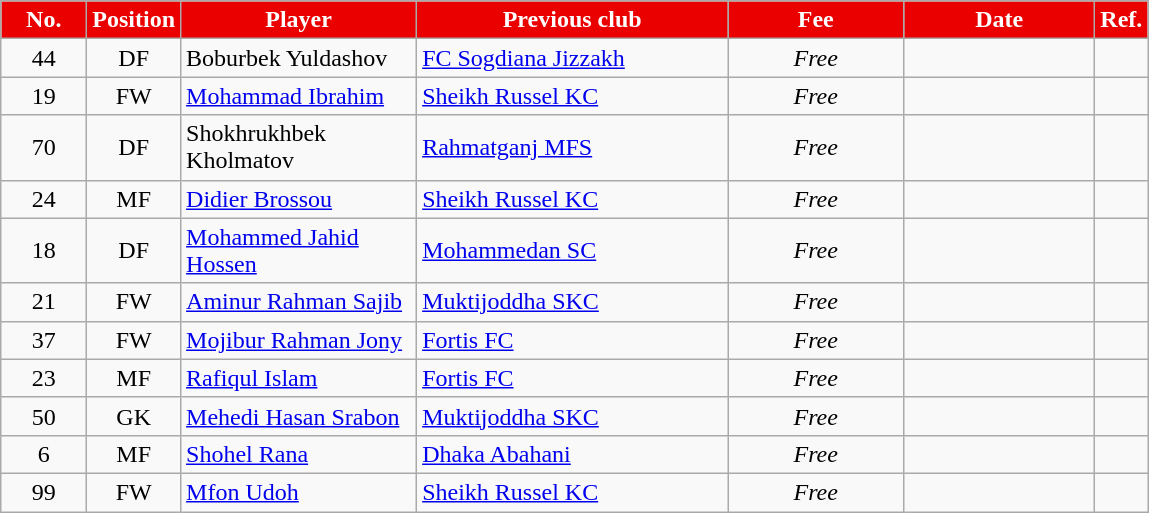<table class="wikitable plainrowheaders sortable" style="text-align:center; ">
<tr>
<th style="background:#EB0000; color:white; width:50px;">No.</th>
<th style="background:#EB0000; color:white; width:50px;">Position</th>
<th style="background:#EB0000; color:white; width:150px;">Player</th>
<th style="background:#EB0000; color:white; width:200px;">Previous club</th>
<th style="background:#EB0000; color:white; width:110px;">Fee</th>
<th style="background:#EB0000; color:white; width:120px;">Date</th>
<th style="background:#EB0000; color:white; width:25px;">Ref.</th>
</tr>
<tr>
<td>44</td>
<td>DF</td>
<td align="left"> Boburbek Yuldashov</td>
<td align="left"> <a href='#'>FC Sogdiana Jizzakh</a></td>
<td><em>Free</em></td>
<td></td>
<td></td>
</tr>
<tr>
<td>19</td>
<td>FW</td>
<td align="left"><a href='#'>Mohammad Ibrahim</a></td>
<td align="left"><a href='#'>Sheikh Russel KC</a></td>
<td><em>Free</em></td>
<td></td>
<td></td>
</tr>
<tr>
<td>70</td>
<td>DF</td>
<td align="left"> Shokhrukhbek Kholmatov</td>
<td align="left"><a href='#'>Rahmatganj MFS</a></td>
<td><em>Free</em></td>
<td></td>
<td></td>
</tr>
<tr>
<td>24</td>
<td>MF</td>
<td align="left"> <a href='#'>Didier Brossou</a></td>
<td align="left"><a href='#'>Sheikh Russel KC</a></td>
<td><em>Free</em></td>
<td></td>
<td></td>
</tr>
<tr>
<td>18</td>
<td>DF</td>
<td align="left"><a href='#'>Mohammed Jahid Hossen</a></td>
<td align="left"><a href='#'>Mohammedan SC</a></td>
<td><em>Free</em></td>
<td></td>
<td></td>
</tr>
<tr>
<td>21</td>
<td>FW</td>
<td align="left"><a href='#'>Aminur Rahman Sajib</a></td>
<td align="left"><a href='#'>Muktijoddha SKC</a></td>
<td><em>Free</em></td>
<td></td>
<td></td>
</tr>
<tr>
<td>37</td>
<td>FW</td>
<td align="left"><a href='#'>Mojibur Rahman Jony</a></td>
<td align="left"><a href='#'>Fortis FC</a></td>
<td><em>Free</em></td>
<td></td>
<td></td>
</tr>
<tr>
<td>23</td>
<td>MF</td>
<td align="left"><a href='#'>Rafiqul Islam</a></td>
<td align="left"><a href='#'>Fortis FC</a></td>
<td><em>Free</em></td>
<td></td>
<td></td>
</tr>
<tr>
<td>50</td>
<td>GK</td>
<td align="left"><a href='#'>Mehedi Hasan Srabon</a></td>
<td align="left"><a href='#'>Muktijoddha SKC</a></td>
<td><em>Free</em></td>
<td></td>
<td></td>
</tr>
<tr>
<td>6</td>
<td>MF</td>
<td align="left"><a href='#'>Shohel Rana</a></td>
<td align="left"><a href='#'>Dhaka Abahani</a></td>
<td><em>Free</em></td>
<td></td>
<td></td>
</tr>
<tr>
<td>99</td>
<td>FW</td>
<td align="left"> <a href='#'>Mfon Udoh</a></td>
<td align="left"><a href='#'>Sheikh Russel KC</a></td>
<td><em>Free</em></td>
<td></td>
<td></td>
</tr>
</table>
